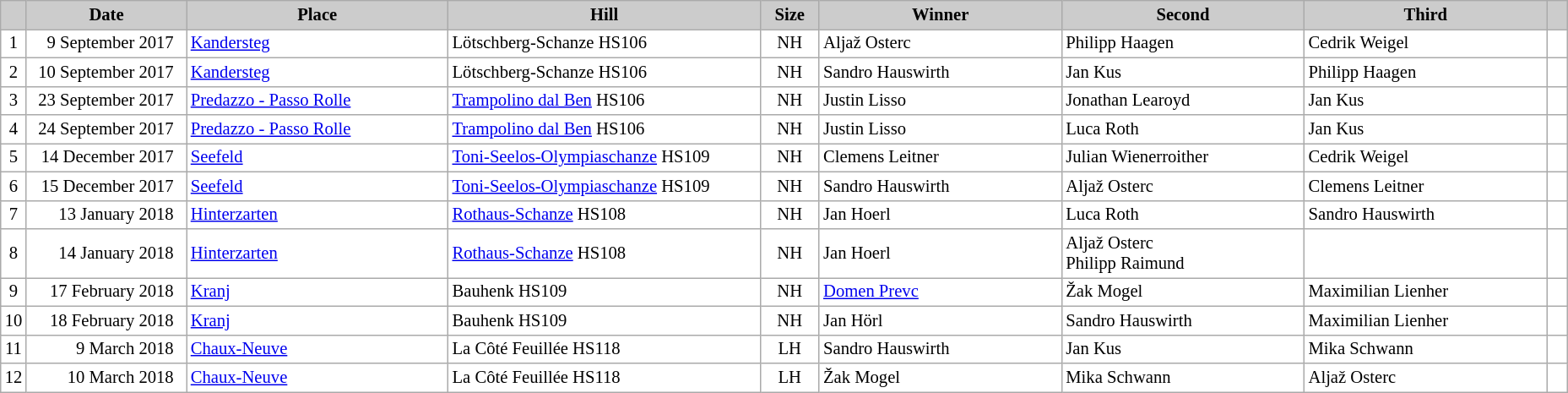<table class="wikitable plainrowheaders" style="background:#fff; font-size:86%; line-height:16px; border:grey solid 1px; border-collapse:collapse;">
<tr style="background:#ccc; text-align:center;">
<th scope="col" style="background:#ccc; width=30 px;"></th>
<th scope="col" style="background:#ccc; width:120px;">Date</th>
<th scope="col" style="background:#ccc; width:200px;">Place</th>
<th scope="col" style="background:#ccc; width:240px;">Hill</th>
<th scope="col" style="background:#ccc; width:40px;">Size</th>
<th scope="col" style="background:#ccc; width:185px;">Winner</th>
<th scope="col" style="background:#ccc; width:185px;">Second</th>
<th scope="col" style="background:#ccc; width:185px;">Third</th>
<th scope="col" style="background:#ccc; width:10px;"></th>
</tr>
<tr>
<td align=center>1</td>
<td align=right>9 September 2017  </td>
<td> <a href='#'>Kandersteg</a></td>
<td>Lötschberg-Schanze HS106</td>
<td align=center>NH</td>
<td> Aljaž Osterc</td>
<td> Philipp Haagen</td>
<td> Cedrik Weigel</td>
<td></td>
</tr>
<tr>
<td align=center>2</td>
<td align=right>10 September 2017  </td>
<td> <a href='#'>Kandersteg</a></td>
<td>Lötschberg-Schanze HS106</td>
<td align=center>NH</td>
<td> Sandro Hauswirth</td>
<td> Jan Kus</td>
<td> Philipp Haagen</td>
<td></td>
</tr>
<tr>
<td align=center>3</td>
<td align=right>23 September 2017  </td>
<td> <a href='#'>Predazzo - Passo Rolle</a></td>
<td><a href='#'>Trampolino dal Ben</a> HS106</td>
<td align=center>NH</td>
<td> Justin Lisso</td>
<td> Jonathan Learoyd</td>
<td> Jan Kus</td>
<td></td>
</tr>
<tr>
<td align=center>4</td>
<td align=right>24 September 2017  </td>
<td> <a href='#'>Predazzo - Passo Rolle</a></td>
<td><a href='#'>Trampolino dal Ben</a> HS106</td>
<td align=center>NH</td>
<td> Justin Lisso</td>
<td> Luca Roth</td>
<td> Jan Kus</td>
<td></td>
</tr>
<tr>
<td align=center>5</td>
<td align=right>14 December 2017  </td>
<td> <a href='#'>Seefeld</a></td>
<td><a href='#'>Toni-Seelos-Olympiaschanze</a> HS109</td>
<td align=center>NH</td>
<td> Clemens Leitner</td>
<td> Julian Wienerroither</td>
<td> Cedrik Weigel</td>
<td></td>
</tr>
<tr>
<td align=center>6</td>
<td align=right>15 December 2017  </td>
<td> <a href='#'>Seefeld</a></td>
<td><a href='#'>Toni-Seelos-Olympiaschanze</a> HS109</td>
<td align=center>NH</td>
<td> Sandro Hauswirth</td>
<td> Aljaž Osterc</td>
<td> Clemens Leitner</td>
<td></td>
</tr>
<tr>
<td align=center>7</td>
<td align=right>13 January 2018  </td>
<td> <a href='#'>Hinterzarten</a></td>
<td><a href='#'>Rothaus-Schanze</a> HS108</td>
<td align=center>NH</td>
<td> Jan Hoerl</td>
<td> Luca Roth</td>
<td> Sandro Hauswirth</td>
<td></td>
</tr>
<tr>
<td align=center>8</td>
<td align=right>14 January 2018  </td>
<td> <a href='#'>Hinterzarten</a></td>
<td><a href='#'>Rothaus-Schanze</a> HS108</td>
<td align=center>NH</td>
<td> Jan Hoerl</td>
<td> Aljaž Osterc<br> Philipp Raimund</td>
<td></td>
<td></td>
</tr>
<tr>
<td align=center>9</td>
<td align=right>17 February 2018  </td>
<td> <a href='#'>Kranj</a></td>
<td>Bauhenk HS109</td>
<td align=center>NH</td>
<td> <a href='#'>Domen Prevc</a></td>
<td> Žak Mogel</td>
<td> Maximilian Lienher</td>
<td></td>
</tr>
<tr>
<td align=center>10</td>
<td align=right>18 February 2018  </td>
<td> <a href='#'>Kranj</a></td>
<td>Bauhenk HS109</td>
<td align=center>NH</td>
<td> Jan Hörl</td>
<td> Sandro Hauswirth</td>
<td> Maximilian Lienher</td>
<td></td>
</tr>
<tr>
<td align=center>11</td>
<td align=right>9 March 2018  </td>
<td> <a href='#'>Chaux-Neuve</a></td>
<td>La Côté Feuillée HS118</td>
<td align=center>LH</td>
<td> Sandro Hauswirth</td>
<td> Jan Kus</td>
<td> Mika Schwann</td>
<td></td>
</tr>
<tr>
<td align=center>12</td>
<td align=right>10 March 2018  </td>
<td> <a href='#'>Chaux-Neuve</a></td>
<td>La Côté Feuillée HS118</td>
<td align=center>LH</td>
<td> Žak Mogel</td>
<td> Mika Schwann</td>
<td> Aljaž Osterc</td>
<td></td>
</tr>
</table>
